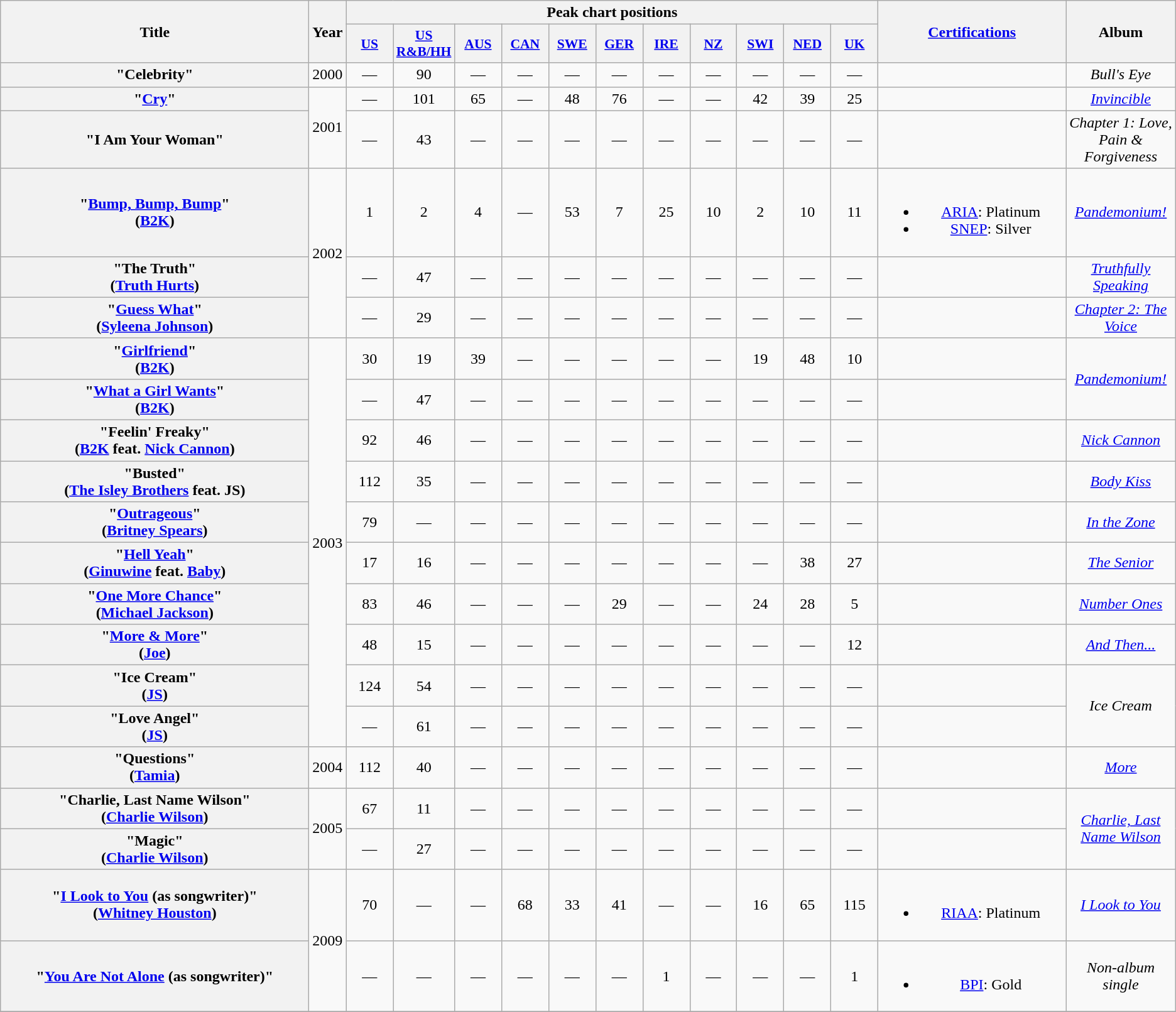<table class="wikitable plainrowheaders" style="text-align:center;">
<tr>
<th scope="col" rowspan="2" style="width:20em;">Title</th>
<th scope="col" rowspan="2">Year</th>
<th scope="col" colspan="11">Peak chart positions</th>
<th scope="col" rowspan="2" style="width:12em;"><a href='#'>Certifications</a></th>
<th scope="col" rowspan="2">Album</th>
</tr>
<tr>
<th scope="col" style="width:3em;font-size:90%;"><a href='#'>US</a></th>
<th scope="col" style="width:3em;font-size:90%;"><a href='#'>US R&B/HH</a></th>
<th scope="col" style="width:3em;font-size:90%;"><a href='#'>AUS</a></th>
<th scope="col" style="width:3em;font-size:90%;"><a href='#'>CAN</a></th>
<th scope="col" style="width:3em;font-size:90%;"><a href='#'>SWE</a></th>
<th scope="col" style="width:3em;font-size:90%;"><a href='#'>GER</a></th>
<th scope="col" style="width:3em;font-size:90%;"><a href='#'>IRE</a></th>
<th scope="col" style="width:3em;font-size:90%;"><a href='#'>NZ</a></th>
<th scope="col" style="width:3em;font-size:90%;"><a href='#'>SWI</a></th>
<th scope="col" style="width:3em;font-size:90%;"><a href='#'>NED</a></th>
<th scope="col" style="width:3em;font-size:90%;"><a href='#'>UK</a></th>
</tr>
<tr>
<th scope="row">"Celebrity"<br></th>
<td>2000</td>
<td>—</td>
<td>90</td>
<td>—</td>
<td>—</td>
<td>—</td>
<td>—</td>
<td>—</td>
<td>—</td>
<td>—</td>
<td>—</td>
<td>—</td>
<td></td>
<td><em>Bull's Eye</em></td>
</tr>
<tr>
<th scope="row">"<a href='#'>Cry</a>"<br></th>
<td rowspan="2">2001</td>
<td>—</td>
<td>101</td>
<td>65</td>
<td>—</td>
<td>48</td>
<td>76</td>
<td>—</td>
<td>—</td>
<td>42</td>
<td>39</td>
<td>25</td>
<td></td>
<td><em><a href='#'>Invincible</a></em></td>
</tr>
<tr>
<th scope="row">"I Am Your Woman"<br></th>
<td>—</td>
<td>43</td>
<td>—</td>
<td>—</td>
<td>—</td>
<td>—</td>
<td>—</td>
<td>—</td>
<td>—</td>
<td>—</td>
<td>—</td>
<td></td>
<td><em>Chapter 1: Love, Pain & Forgiveness</em></td>
</tr>
<tr>
<th scope="row">"<a href='#'>Bump, Bump, Bump</a>"<br>(<a href='#'>B2K</a>)</th>
<td rowspan="3">2002</td>
<td>1</td>
<td>2</td>
<td>4</td>
<td>—</td>
<td>53</td>
<td>7</td>
<td>25</td>
<td>10</td>
<td>2</td>
<td>10</td>
<td>11</td>
<td><br><ul><li><a href='#'>ARIA</a>: Platinum</li><li><a href='#'>SNEP</a>: Silver</li></ul></td>
<td><em><a href='#'>Pandemonium!</a></em></td>
</tr>
<tr>
<th scope="row">"The Truth"<br>(<a href='#'>Truth Hurts</a>)</th>
<td>—</td>
<td>47</td>
<td>—</td>
<td>—</td>
<td>—</td>
<td>—</td>
<td>—</td>
<td>—</td>
<td>—</td>
<td>—</td>
<td>—</td>
<td></td>
<td><em><a href='#'>Truthfully Speaking</a></em></td>
</tr>
<tr>
<th scope="row">"<a href='#'>Guess What</a>"<br>(<a href='#'>Syleena Johnson</a>)</th>
<td>—</td>
<td>29</td>
<td>—</td>
<td>—</td>
<td>—</td>
<td>—</td>
<td>—</td>
<td>—</td>
<td>—</td>
<td>—</td>
<td>—</td>
<td></td>
<td><em><a href='#'>Chapter 2: The Voice</a></em></td>
</tr>
<tr>
<th scope="row">"<a href='#'>Girlfriend</a>"<br>(<a href='#'>B2K</a>)</th>
<td rowspan="10">2003</td>
<td>30</td>
<td>19</td>
<td>39</td>
<td>—</td>
<td>—</td>
<td>—</td>
<td>—</td>
<td>—</td>
<td>19</td>
<td>48</td>
<td>10</td>
<td></td>
<td rowspan="2"><em><a href='#'>Pandemonium!</a></em></td>
</tr>
<tr>
<th scope="row">"<a href='#'>What a Girl Wants</a>"<br>(<a href='#'>B2K</a>)</th>
<td>—</td>
<td>47</td>
<td>—</td>
<td>—</td>
<td>—</td>
<td>—</td>
<td>—</td>
<td>—</td>
<td>—</td>
<td>—</td>
<td>—</td>
<td></td>
</tr>
<tr>
<th scope="row">"Feelin' Freaky"<br>(<a href='#'>B2K</a> feat. <a href='#'>Nick Cannon</a>)</th>
<td>92</td>
<td>46</td>
<td>—</td>
<td>—</td>
<td>—</td>
<td>—</td>
<td>—</td>
<td>—</td>
<td>—</td>
<td>—</td>
<td>—</td>
<td></td>
<td><em><a href='#'>Nick Cannon</a></em></td>
</tr>
<tr>
<th scope="row">"Busted"<br>(<a href='#'>The Isley Brothers</a> feat. JS)</th>
<td>112</td>
<td>35</td>
<td>—</td>
<td>—</td>
<td>—</td>
<td>—</td>
<td>—</td>
<td>—</td>
<td>—</td>
<td>—</td>
<td>—</td>
<td></td>
<td><em><a href='#'>Body Kiss</a></em></td>
</tr>
<tr>
<th scope="row">"<a href='#'>Outrageous</a>"<br>(<a href='#'>Britney Spears</a>)</th>
<td>79</td>
<td>—</td>
<td>—</td>
<td>—</td>
<td>—</td>
<td>—</td>
<td>—</td>
<td>—</td>
<td>—</td>
<td>—</td>
<td>—</td>
<td></td>
<td><em><a href='#'>In the Zone</a></em></td>
</tr>
<tr>
<th scope="row">"<a href='#'>Hell Yeah</a>"<br>(<a href='#'>Ginuwine</a> feat. <a href='#'>Baby</a>)</th>
<td>17</td>
<td>16</td>
<td>—</td>
<td>—</td>
<td>—</td>
<td>—</td>
<td>—</td>
<td>—</td>
<td>—</td>
<td>38</td>
<td>27</td>
<td></td>
<td><em><a href='#'>The Senior</a></em></td>
</tr>
<tr>
<th scope="row">"<a href='#'>One More Chance</a>"<br>(<a href='#'>Michael Jackson</a>)</th>
<td>83</td>
<td>46</td>
<td>—</td>
<td>—</td>
<td>—</td>
<td>29</td>
<td>—</td>
<td>—</td>
<td>24</td>
<td>28</td>
<td>5</td>
<td></td>
<td><em><a href='#'>Number Ones</a></em></td>
</tr>
<tr>
<th scope="row">"<a href='#'>More & More</a>"<br>(<a href='#'>Joe</a>)</th>
<td>48</td>
<td>15</td>
<td>—</td>
<td>—</td>
<td>—</td>
<td>—</td>
<td>—</td>
<td>—</td>
<td>—</td>
<td>—</td>
<td>12</td>
<td></td>
<td><em><a href='#'>And Then...</a></em></td>
</tr>
<tr>
<th scope="row">"Ice Cream"<br>(<a href='#'>JS</a>)</th>
<td>124</td>
<td>54</td>
<td>—</td>
<td>—</td>
<td>—</td>
<td>—</td>
<td>—</td>
<td>—</td>
<td>—</td>
<td>—</td>
<td>—</td>
<td></td>
<td rowspan="2"><em>Ice Cream</em></td>
</tr>
<tr>
<th scope="row">"Love Angel"<br>(<a href='#'>JS</a>)</th>
<td>—</td>
<td>61</td>
<td>—</td>
<td>—</td>
<td>—</td>
<td>—</td>
<td>—</td>
<td>—</td>
<td>—</td>
<td>—</td>
<td>—</td>
<td></td>
</tr>
<tr>
<th scope="row">"Questions"<br>(<a href='#'>Tamia</a>)</th>
<td>2004</td>
<td>112</td>
<td>40</td>
<td>—</td>
<td>—</td>
<td>—</td>
<td>—</td>
<td>—</td>
<td>—</td>
<td>—</td>
<td>—</td>
<td>—</td>
<td></td>
<td><em><a href='#'>More</a></em></td>
</tr>
<tr>
<th scope="row">"Charlie, Last Name Wilson"<br>(<a href='#'>Charlie Wilson</a>)</th>
<td rowspan="2">2005</td>
<td>67</td>
<td>11</td>
<td>—</td>
<td>—</td>
<td>—</td>
<td>—</td>
<td>—</td>
<td>—</td>
<td>—</td>
<td>—</td>
<td>—</td>
<td></td>
<td rowspan="2"><em><a href='#'>Charlie, Last Name Wilson</a></em></td>
</tr>
<tr>
<th scope="row">"Magic"<br>(<a href='#'>Charlie Wilson</a>)</th>
<td>—</td>
<td>27</td>
<td>—</td>
<td>—</td>
<td>—</td>
<td>—</td>
<td>—</td>
<td>—</td>
<td>—</td>
<td>—</td>
<td>—</td>
<td></td>
</tr>
<tr>
<th scope="row">"<a href='#'>I Look to You</a> (as songwriter)"<br>(<a href='#'>Whitney Houston</a>)</th>
<td rowspan="2">2009</td>
<td>70</td>
<td>—</td>
<td>—</td>
<td>68</td>
<td>33</td>
<td>41</td>
<td>—</td>
<td>—</td>
<td>16</td>
<td>65</td>
<td>115</td>
<td><br><ul><li><a href='#'>RIAA</a>: Platinum</li></ul></td>
<td><em><a href='#'>I Look to You</a></em></td>
</tr>
<tr>
<th scope="row">"<a href='#'>You Are Not Alone</a> (as songwriter)"<br></th>
<td>—</td>
<td>—</td>
<td>—</td>
<td>—</td>
<td>—</td>
<td>—</td>
<td>1</td>
<td>—</td>
<td>—</td>
<td>—</td>
<td>1</td>
<td><br><ul><li><a href='#'>BPI</a>: Gold</li></ul></td>
<td><em>Non-album single</em></td>
</tr>
<tr>
</tr>
</table>
